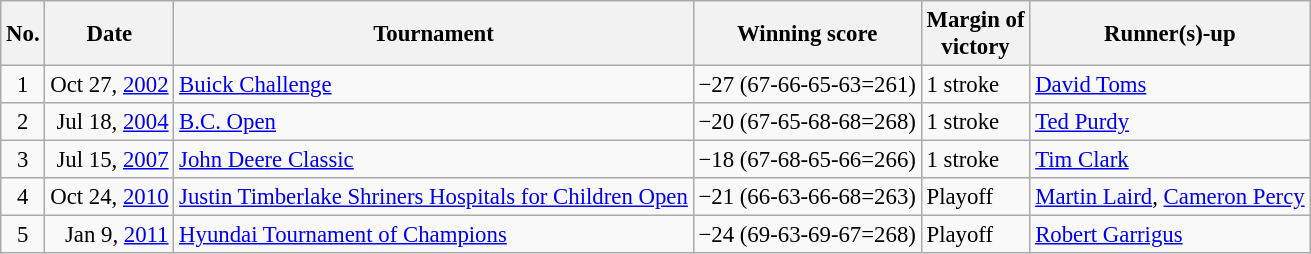<table class="wikitable" style="font-size:95%;">
<tr>
<th>No.</th>
<th>Date</th>
<th>Tournament</th>
<th>Winning score</th>
<th>Margin of<br>victory</th>
<th>Runner(s)-up</th>
</tr>
<tr>
<td align=center>1</td>
<td align=right>Oct 27, <a href='#'>2002</a></td>
<td><a href='#'>Buick Challenge</a></td>
<td>−27 (67-66-65-63=261)</td>
<td>1 stroke</td>
<td> <a href='#'>David Toms</a></td>
</tr>
<tr>
<td align=center>2</td>
<td align=right>Jul 18, <a href='#'>2004</a></td>
<td><a href='#'>B.C. Open</a></td>
<td>−20 (67-65-68-68=268)</td>
<td>1 stroke</td>
<td> <a href='#'>Ted Purdy</a></td>
</tr>
<tr>
<td align=center>3</td>
<td align=right>Jul 15, <a href='#'>2007</a></td>
<td><a href='#'>John Deere Classic</a></td>
<td>−18 (67-68-65-66=266)</td>
<td>1 stroke</td>
<td> <a href='#'>Tim Clark</a></td>
</tr>
<tr>
<td align=center>4</td>
<td align=right>Oct 24, <a href='#'>2010</a></td>
<td><a href='#'>Justin Timberlake Shriners Hospitals for Children Open</a></td>
<td>−21 (66-63-66-68=263)</td>
<td>Playoff</td>
<td> <a href='#'>Martin Laird</a>,  <a href='#'>Cameron Percy</a></td>
</tr>
<tr>
<td align=center>5</td>
<td align=right>Jan 9, <a href='#'>2011</a></td>
<td><a href='#'>Hyundai Tournament of Champions</a></td>
<td>−24 (69-63-69-67=268)</td>
<td>Playoff</td>
<td> <a href='#'>Robert Garrigus</a></td>
</tr>
</table>
